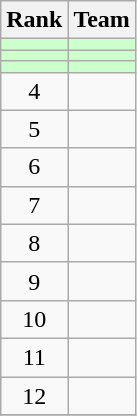<table class="wikitable">
<tr>
<th>Rank</th>
<th>Team</th>
</tr>
<tr bgcolor=#ccffcc>
<td align=center></td>
<td></td>
</tr>
<tr bgcolor=#ccffcc>
<td align=center></td>
<td></td>
</tr>
<tr bgcolor=#ccffcc>
<td align=center></td>
<td></td>
</tr>
<tr>
<td align=center>4</td>
<td></td>
</tr>
<tr>
<td align=center>5</td>
<td></td>
</tr>
<tr>
<td align=center>6</td>
<td></td>
</tr>
<tr>
<td align=center>7</td>
<td></td>
</tr>
<tr>
<td align=center>8</td>
<td></td>
</tr>
<tr>
<td align=center>9</td>
<td></td>
</tr>
<tr>
<td align=center>10</td>
<td></td>
</tr>
<tr>
<td align=center>11</td>
<td></td>
</tr>
<tr>
<td align=center>12</td>
<td></td>
</tr>
<tr>
</tr>
</table>
